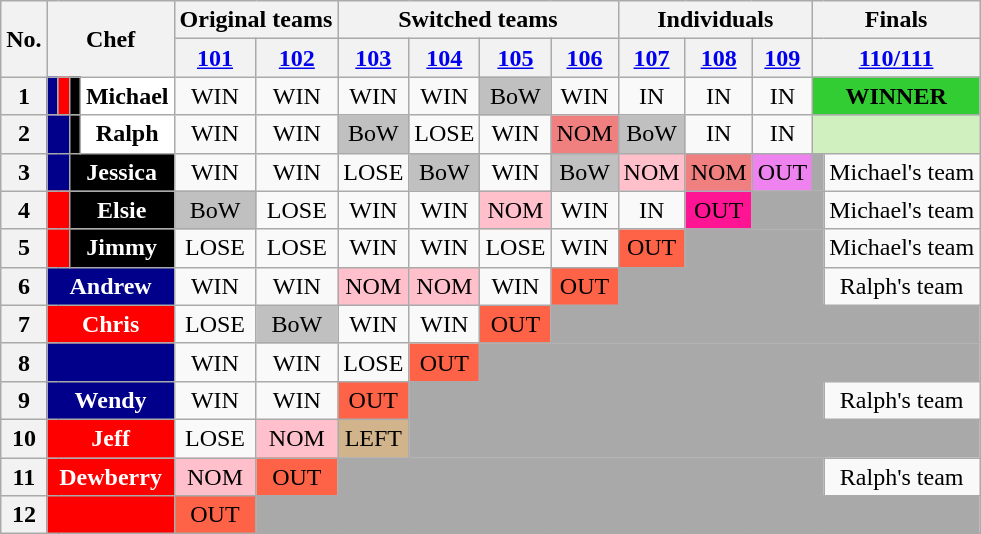<table class="wikitable" style="text-align:center">
<tr>
<th rowspan="2">No.</th>
<th colspan="4" rowspan="2">Chef</th>
<th colspan=2>Original teams</th>
<th colspan=4>Switched teams</th>
<th colspan=3>Individuals</th>
<th colspan="2">Finals</th>
</tr>
<tr>
<th scope="col"><a href='#'>101</a></th>
<th scope="col"><a href='#'>102</a></th>
<th scope="col"><a href='#'>103</a></th>
<th scope="col"><a href='#'>104</a></th>
<th scope="col"><a href='#'>105</a></th>
<th scope="col"><a href='#'>106</a></th>
<th scope="col"><a href='#'>107</a></th>
<th scope="col"><a href='#'>108</a></th>
<th scope="col"><a href='#'>109</a></th>
<th colspan="2" scope="col"><a href='#'>110/111</a></th>
</tr>
<tr>
<th>1</th>
<th style="background:darkblue; color:#fff;"></th>
<th style="background:red; color:#fff;"></th>
<th style="background:black; color:#fff;"></th>
<th style="background:#fff; color:#000;">Michael</th>
<td>WIN</td>
<td>WIN</td>
<td>WIN</td>
<td>WIN</td>
<td style="background:silver;">BoW</td>
<td>WIN</td>
<td>IN</td>
<td>IN</td>
<td>IN</td>
<td colspan="2" style="background:limegreen"><strong>WINNER</strong></td>
</tr>
<tr>
<th>2</th>
<th colspan="2" style="background:darkblue; color:#fff;"></th>
<th style="background:black; color:#fff;"></th>
<th style="background:#fff; color:#000;">Ralph</th>
<td>WIN</td>
<td>WIN</td>
<td style="background:silver;">BoW</td>
<td>LOSE</td>
<td>WIN</td>
<td style="background:lightcoral;">NOM</td>
<td style="background:silver;">BoW</td>
<td>IN</td>
<td>IN</td>
<td colspan="2" style="background:#D0F0C0"></td>
</tr>
<tr>
<th>3</th>
<th colspan="2" style="background:darkblue; color:#fff;"></th>
<th colspan="2" style="background:#000; color:#fff;">Jessica</th>
<td>WIN</td>
<td>WIN</td>
<td>LOSE</td>
<td style="background:silver;">BoW</td>
<td>WIN</td>
<td style="background:silver;">BoW</td>
<td style="background:pink;">NOM</td>
<td style="background:lightcoral;">NOM</td>
<td style="background:violet;">OUT</td>
<td style="background:darkgrey;"></td>
<td>Michael's team</td>
</tr>
<tr>
<th>4</th>
<th colspan="2" style="background:red; color:#fff;"></th>
<th colspan="2" style="background:#000; color:#fff;">Elsie</th>
<td style="background:silver;">BoW</td>
<td>LOSE</td>
<td>WIN</td>
<td>WIN</td>
<td style="background:pink;">NOM</td>
<td>WIN</td>
<td>IN</td>
<td style="background:deeppink;">OUT</td>
<td colspan="2" style="background:darkgrey;"></td>
<td>Michael's team</td>
</tr>
<tr>
<th>5</th>
<th colspan="2"style="background:red; color:#fff;"></th>
<th colspan="2" style="background:#000; color:#fff;">Jimmy</th>
<td>LOSE</td>
<td>LOSE</td>
<td>WIN</td>
<td>WIN</td>
<td>LOSE</td>
<td>WIN</td>
<td style="background:tomato;">OUT</td>
<td colspan="3" style="background:darkgrey;"></td>
<td>Michael's team</td>
</tr>
<tr>
<th>6</th>
<th colspan="4"  style="background:darkblue; color:#fff;">Andrew</th>
<td>WIN</td>
<td>WIN</td>
<td style="background:pink;">NOM</td>
<td style="background:pink;">NOM</td>
<td>WIN</td>
<td style="background:tomato;">OUT</td>
<td colspan="4" style="background:darkgrey;"></td>
<td>Ralph's team</td>
</tr>
<tr>
<th>7</th>
<th colspan="4" style="background:red;color:#fff;">Chris</th>
<td>LOSE</td>
<td style="background:silver;">BoW</td>
<td>WIN</td>
<td>WIN</td>
<td style="background:tomato;">OUT</td>
<td colspan="6" style="background:darkgrey;"></td>
</tr>
<tr>
<th>8</th>
<th colspan="4" style="background:darkblue; color:#fff;"></th>
<td>WIN</td>
<td>WIN</td>
<td>LOSE</td>
<td style="background:tomato;">OUT</td>
<td colspan="7" style="background:darkgrey;"></td>
</tr>
<tr>
<th>9</th>
<th colspan="4" style="background:darkblue; color:#fff;">Wendy</th>
<td>WIN</td>
<td>WIN</td>
<td style="background:tomato;">OUT</td>
<td colspan="7" style="background:darkgrey;"></td>
<td>Ralph's team</td>
</tr>
<tr>
<th>10</th>
<th colspan="4" style="background:red; color:#fff;">Jeff</th>
<td>LOSE</td>
<td style="background:pink;">NOM</td>
<td style="background:tan;">LEFT</td>
<td colspan="8" style="background:darkgrey;"></td>
</tr>
<tr>
<th>11</th>
<th colspan="4" style="background:red; color:#fff;">Dewberry</th>
<td style="background:pink;">NOM</td>
<td style="background:tomato;">OUT</td>
<td colspan="8" style="background:darkgrey;"></td>
<td>Ralph's team</td>
</tr>
<tr>
<th>12</th>
<th colspan="4" style="background:red;color:#fff;"></th>
<td style="background:tomato;">OUT</td>
<td colspan="10" style="background:darkgrey;"></td>
</tr>
</table>
